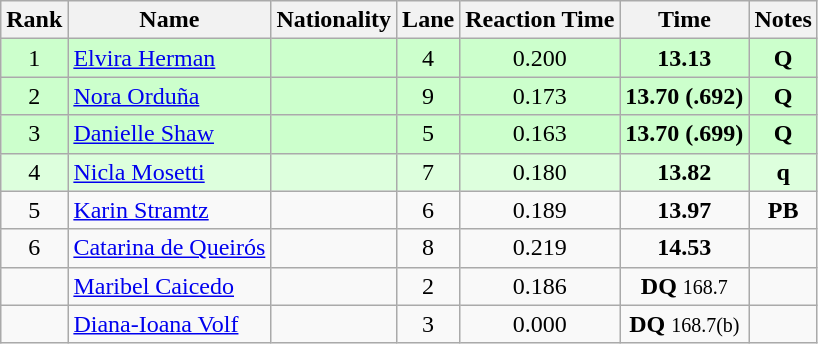<table class="wikitable sortable" style="text-align:center">
<tr>
<th>Rank</th>
<th>Name</th>
<th>Nationality</th>
<th>Lane</th>
<th>Reaction Time</th>
<th>Time</th>
<th>Notes</th>
</tr>
<tr bgcolor=ccffcc>
<td>1</td>
<td align=left><a href='#'>Elvira Herman</a></td>
<td align=left></td>
<td>4</td>
<td>0.200</td>
<td><strong>13.13</strong></td>
<td><strong>Q</strong></td>
</tr>
<tr bgcolor=ccffcc>
<td>2</td>
<td align=left><a href='#'>Nora Orduña</a></td>
<td align=left></td>
<td>9</td>
<td>0.173</td>
<td><strong>13.70 (.692)</strong></td>
<td><strong>Q</strong></td>
</tr>
<tr bgcolor=ccffcc>
<td>3</td>
<td align=left><a href='#'>Danielle Shaw</a></td>
<td align=left></td>
<td>5</td>
<td>0.163</td>
<td><strong>13.70 (.699)</strong></td>
<td><strong>Q</strong></td>
</tr>
<tr bgcolor=ddffdd>
<td>4</td>
<td align=left><a href='#'>Nicla Mosetti</a></td>
<td align=left></td>
<td>7</td>
<td>0.180</td>
<td><strong>13.82</strong></td>
<td><strong>q</strong></td>
</tr>
<tr>
<td>5</td>
<td align=left><a href='#'>Karin Stramtz</a></td>
<td align=left></td>
<td>6</td>
<td>0.189</td>
<td><strong>13.97</strong></td>
<td><strong>PB</strong></td>
</tr>
<tr>
<td>6</td>
<td align=left><a href='#'>Catarina de Queirós</a></td>
<td align=left></td>
<td>8</td>
<td>0.219</td>
<td><strong>14.53</strong></td>
<td></td>
</tr>
<tr>
<td></td>
<td align=left><a href='#'>Maribel Caicedo</a></td>
<td align=left></td>
<td>2</td>
<td>0.186</td>
<td><strong>DQ</strong> <small>168.7</small></td>
<td></td>
</tr>
<tr>
<td></td>
<td align=left><a href='#'>Diana-Ioana Volf</a></td>
<td align=left></td>
<td>3</td>
<td>0.000</td>
<td><strong>DQ</strong> <small>168.7(b)</small></td>
<td></td>
</tr>
</table>
